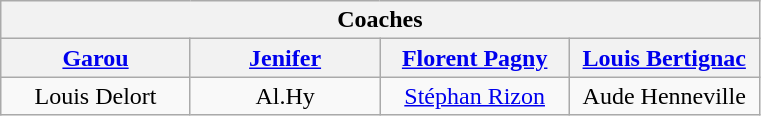<table class="wikitable" text=align:center>
<tr>
<th colspan=4 style="width:95%;">Coaches</th>
</tr>
<tr>
<th style="width:23%;" scope="col"><a href='#'>Garou</a></th>
<th style="width:23%;" scope="col"><a href='#'>Jenifer</a></th>
<th style="width:23%;" scope="col"><a href='#'>Florent Pagny</a></th>
<th style="width:23%;" scope="col"><a href='#'>Louis Bertignac</a></th>
</tr>
<tr align="center">
<td>Louis Delort</td>
<td>Al.Hy</td>
<td><a href='#'>Stéphan Rizon</a></td>
<td>Aude Henneville</td>
</tr>
</table>
